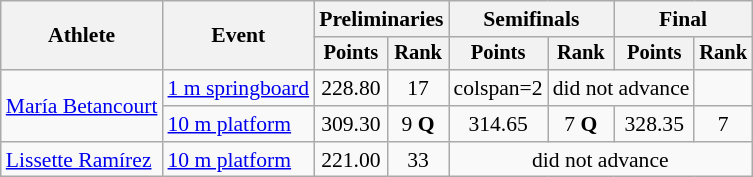<table class=wikitable style="font-size:90%;">
<tr>
<th rowspan="2">Athlete</th>
<th rowspan="2">Event</th>
<th colspan="2">Preliminaries</th>
<th colspan="2">Semifinals</th>
<th colspan="2">Final</th>
</tr>
<tr style="font-size:95%">
<th>Points</th>
<th>Rank</th>
<th>Points</th>
<th>Rank</th>
<th>Points</th>
<th>Rank</th>
</tr>
<tr align=center>
<td align=left rowspan=2><a href='#'>María Betancourt</a></td>
<td align=left><a href='#'>1 m springboard</a></td>
<td>228.80</td>
<td>17</td>
<td>colspan=2 </td>
<td colspan=2>did not advance</td>
</tr>
<tr align=center>
<td align=left><a href='#'>10 m platform</a></td>
<td>309.30</td>
<td>9 <strong>Q</strong></td>
<td>314.65</td>
<td>7 <strong>Q</strong></td>
<td>328.35</td>
<td>7</td>
</tr>
<tr align=center>
<td align=left><a href='#'>Lissette Ramírez</a></td>
<td align=left><a href='#'>10 m platform</a></td>
<td>221.00</td>
<td>33</td>
<td colspan=4>did not advance</td>
</tr>
</table>
